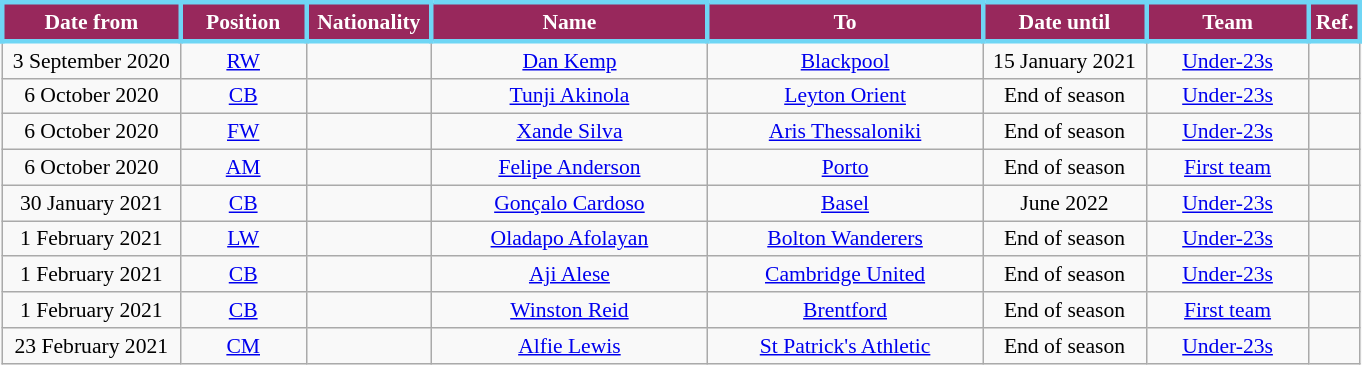<table class="wikitable"  style="text-align:center; font-size:90%; ">
<tr>
<th style="background:#98285c;;color:white;border:3px solid #6fd6f5; width:110px;">Date from</th>
<th style="background:#98285c;;color:white;border:3px solid #6fd6f5; width:75px;">Position</th>
<th style="background:#98285c;;color:white;border:3px solid #6fd6f5; width:75px;">Nationality</th>
<th style="background:#98285c;;color:white;border:3px solid #6fd6f5; width:175px;">Name</th>
<th style="background:#98285c;;color:white;border:3px solid #6fd6f5; width:175px;">To</th>
<th style="background:#98285c;;color:white;border:3px solid #6fd6f5; width:100px;">Date until</th>
<th style="background:#98285c;;color:white;border:3px solid #6fd6f5; width:100px;">Team</th>
<th style="background:#98285c;;color:white;border:3px solid #6fd6f5; width:25px;">Ref.</th>
</tr>
<tr>
<td>3 September 2020</td>
<td><a href='#'>RW</a></td>
<td></td>
<td><a href='#'>Dan Kemp</a></td>
<td> <a href='#'>Blackpool</a></td>
<td>15 January 2021</td>
<td><a href='#'>Under-23s</a></td>
<td></td>
</tr>
<tr>
<td>6 October 2020</td>
<td><a href='#'>CB</a></td>
<td></td>
<td><a href='#'>Tunji Akinola</a></td>
<td> <a href='#'>Leyton Orient</a></td>
<td>End of season</td>
<td><a href='#'>Under-23s</a></td>
<td></td>
</tr>
<tr>
<td>6 October 2020</td>
<td><a href='#'>FW</a></td>
<td></td>
<td><a href='#'>Xande Silva</a></td>
<td> <a href='#'>Aris Thessaloniki</a></td>
<td>End of season</td>
<td><a href='#'>Under-23s</a></td>
<td></td>
</tr>
<tr>
<td>6 October 2020</td>
<td><a href='#'>AM</a></td>
<td></td>
<td><a href='#'>Felipe Anderson</a></td>
<td> <a href='#'>Porto</a></td>
<td>End of season</td>
<td><a href='#'>First team</a></td>
<td></td>
</tr>
<tr>
<td>30 January 2021</td>
<td><a href='#'>CB</a></td>
<td></td>
<td><a href='#'>Gonçalo Cardoso</a></td>
<td> <a href='#'>Basel</a></td>
<td>June 2022</td>
<td><a href='#'>Under-23s</a></td>
<td></td>
</tr>
<tr>
<td>1 February 2021</td>
<td><a href='#'>LW</a></td>
<td></td>
<td><a href='#'>Oladapo Afolayan</a></td>
<td> <a href='#'>Bolton Wanderers</a></td>
<td>End of season</td>
<td><a href='#'>Under-23s</a></td>
<td></td>
</tr>
<tr>
<td>1 February 2021</td>
<td><a href='#'>CB</a></td>
<td></td>
<td><a href='#'>Aji Alese</a></td>
<td> <a href='#'>Cambridge United</a></td>
<td>End of season</td>
<td><a href='#'>Under-23s</a></td>
<td></td>
</tr>
<tr>
<td>1 February 2021</td>
<td><a href='#'>CB</a></td>
<td></td>
<td><a href='#'>Winston Reid</a></td>
<td> <a href='#'>Brentford</a></td>
<td>End of season</td>
<td><a href='#'>First team</a></td>
<td></td>
</tr>
<tr>
<td>23 February 2021</td>
<td><a href='#'>CM</a></td>
<td></td>
<td><a href='#'>Alfie Lewis</a></td>
<td> <a href='#'>St Patrick's Athletic</a></td>
<td>End of season</td>
<td><a href='#'>Under-23s</a></td>
<td></td>
</tr>
</table>
